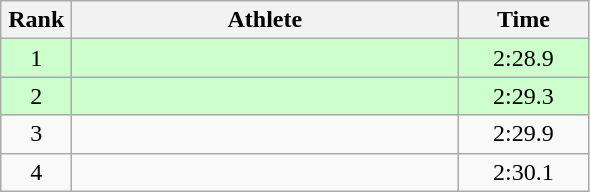<table class=wikitable style="text-align:center">
<tr>
<th width=40>Rank</th>
<th width=250>Athlete</th>
<th width=80>Time</th>
</tr>
<tr bgcolor="ccffcc">
<td>1</td>
<td align=left></td>
<td>2:28.9</td>
</tr>
<tr bgcolor="ccffcc">
<td>2</td>
<td align=left></td>
<td>2:29.3</td>
</tr>
<tr>
<td>3</td>
<td align=left></td>
<td>2:29.9</td>
</tr>
<tr>
<td>4</td>
<td align=left></td>
<td>2:30.1</td>
</tr>
</table>
